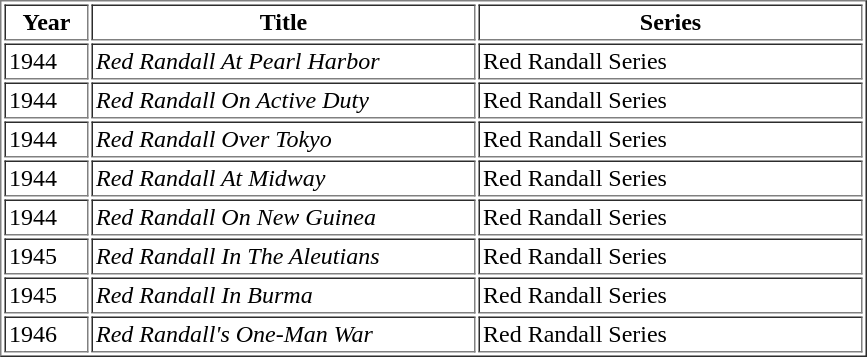<table border="1" cellpadding="2">
<tr>
<th width="50">Year</th>
<th width="250">Title</th>
<th width="250">Series</th>
</tr>
<tr>
<td>1944</td>
<td><em>Red Randall At Pearl Harbor</em></td>
<td>Red Randall Series</td>
</tr>
<tr>
<td>1944</td>
<td><em>Red Randall On Active Duty</em></td>
<td>Red Randall Series</td>
</tr>
<tr>
<td>1944</td>
<td><em>Red Randall Over Tokyo</em></td>
<td>Red Randall Series</td>
</tr>
<tr>
<td>1944</td>
<td><em>Red Randall At Midway</em></td>
<td>Red Randall Series</td>
</tr>
<tr>
<td>1944</td>
<td><em>Red Randall On New Guinea</em></td>
<td>Red Randall Series</td>
</tr>
<tr>
<td>1945</td>
<td><em>Red Randall In The Aleutians</em></td>
<td>Red Randall Series</td>
</tr>
<tr>
<td>1945</td>
<td><em>Red Randall In Burma</em></td>
<td>Red Randall Series</td>
</tr>
<tr>
<td>1946</td>
<td><em>Red Randall's One-Man War</em></td>
<td>Red Randall Series</td>
</tr>
</table>
